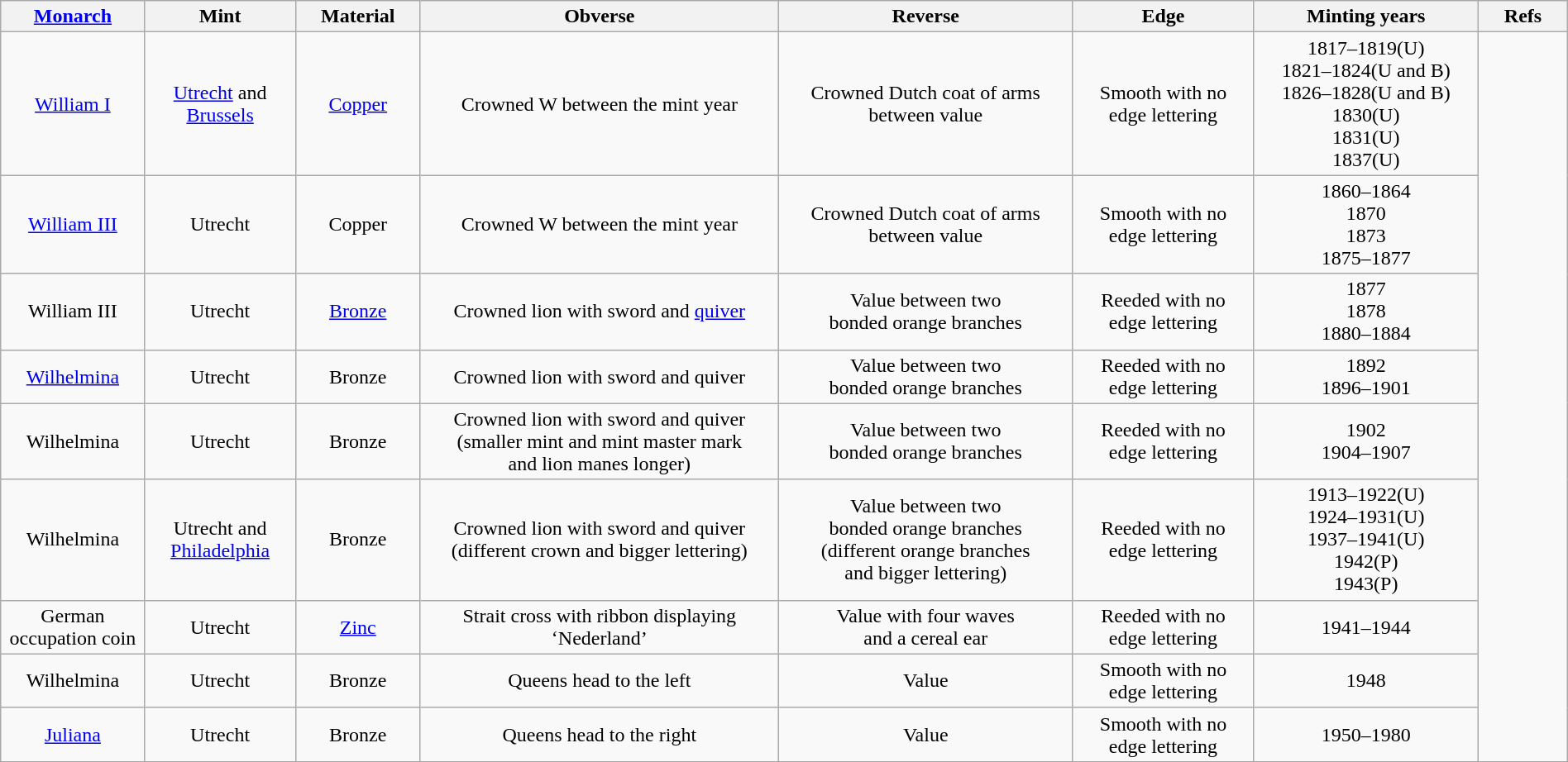<table class="wikitable" style="width:100%; text-align: center">
<tr>
<th width=   1%><a href='#'>Monarch</a></th>
<th width=   1%>Mint</th>
<th width=   1%>Material</th>
<th width=   6%>Obverse</th>
<th width=   5%>Reverse</th>
<th width= 2.5%>Edge</th>
<th width= 3.5%>Minting years</th>
<th width=   1%>Refs</th>
</tr>
<tr>
<td><a href='#'>William I</a></td>
<td><a href='#'>Utrecht</a> and <a href='#'>Brussels</a></td>
<td><a href='#'>Copper</a></td>
<td>Crowned W between the mint year</td>
<td>Crowned Dutch coat of arms<br> between value</td>
<td>Smooth with no<br> edge lettering</td>
<td>1817–1819(U)<br>1821–1824(U and B)<br>1826–1828(U and B)<br>1830(U)<br>1831(U)<br>1837(U)</td>
<td rowspan="9"></td>
</tr>
<tr>
<td><a href='#'>William III</a></td>
<td>Utrecht</td>
<td>Copper</td>
<td>Crowned W between the mint year</td>
<td>Crowned Dutch coat of arms<br> between value</td>
<td>Smooth with no<br> edge lettering</td>
<td>1860–1864<br>1870<br>1873<br>1875–1877</td>
</tr>
<tr>
<td>William III</td>
<td>Utrecht</td>
<td><a href='#'>Bronze</a></td>
<td>Crowned lion with sword and <a href='#'>quiver</a></td>
<td>Value between two<br> bonded orange branches</td>
<td>Reeded with no<br> edge lettering</td>
<td>1877<br>1878<br>1880–1884</td>
</tr>
<tr>
<td><a href='#'>Wilhelmina</a></td>
<td>Utrecht</td>
<td>Bronze</td>
<td>Crowned lion with sword and quiver</td>
<td>Value between two<br> bonded orange branches</td>
<td>Reeded with no<br> edge lettering</td>
<td>1892<br>1896–1901</td>
</tr>
<tr>
<td>Wilhelmina</td>
<td>Utrecht</td>
<td>Bronze</td>
<td>Crowned lion with sword and quiver (smaller mint and mint master mark<br> and lion manes longer)</td>
<td>Value between two<br> bonded orange branches</td>
<td>Reeded with no<br> edge lettering</td>
<td>1902<br>1904–1907</td>
</tr>
<tr>
<td>Wilhelmina</td>
<td>Utrecht and <a href='#'>Philadelphia</a></td>
<td>Bronze</td>
<td>Crowned lion with sword and quiver (different crown and bigger lettering)</td>
<td>Value between two<br> bonded orange branches<br> (different orange branches<br> and bigger lettering)</td>
<td>Reeded with no<br> edge lettering</td>
<td>1913–1922(U)<br>1924–1931(U)<br>1937–1941(U)<br>1942(P)<br>1943(P)</td>
</tr>
<tr>
<td>German occupation coin</td>
<td>Utrecht</td>
<td><a href='#'>Zinc</a></td>
<td>Strait cross with ribbon displaying ‘Nederland’</td>
<td>Value with four waves<br> and a cereal ear</td>
<td>Reeded with no<br> edge lettering</td>
<td>1941–1944</td>
</tr>
<tr>
<td>Wilhelmina</td>
<td>Utrecht</td>
<td>Bronze</td>
<td>Queens head to the left</td>
<td>Value</td>
<td>Smooth with no<br> edge lettering</td>
<td>1948</td>
</tr>
<tr>
<td><a href='#'>Juliana</a></td>
<td>Utrecht</td>
<td>Bronze</td>
<td>Queens head to the right</td>
<td>Value</td>
<td>Smooth with no<br> edge lettering</td>
<td>1950–1980</td>
</tr>
</table>
